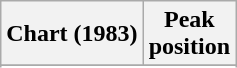<table class="wikitable sortable plainrowheaders" style="text-align:center">
<tr>
<th>Chart (1983)</th>
<th>Peak<br>position</th>
</tr>
<tr>
</tr>
<tr>
</tr>
<tr>
</tr>
</table>
